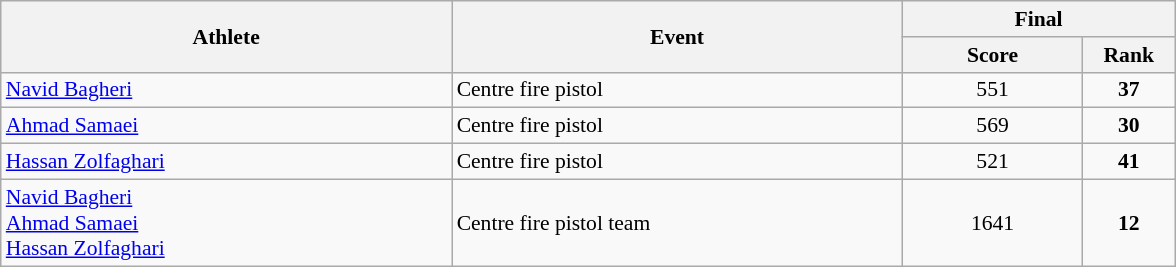<table class="wikitable" width="62%" style="text-align:center; font-size:90%">
<tr>
<th rowspan="2" width="25%">Athlete</th>
<th rowspan="2" width="25%">Event</th>
<th colspan="2">Final</th>
</tr>
<tr>
<th width="10%">Score</th>
<th width="5%">Rank</th>
</tr>
<tr>
<td align="left"><a href='#'>Navid Bagheri</a></td>
<td align="left">Centre fire pistol</td>
<td>551</td>
<td><strong>37</strong></td>
</tr>
<tr>
<td align="left"><a href='#'>Ahmad Samaei</a></td>
<td align="left">Centre fire pistol</td>
<td>569</td>
<td><strong>30</strong></td>
</tr>
<tr>
<td align="left"><a href='#'>Hassan Zolfaghari</a></td>
<td align="left">Centre fire pistol</td>
<td>521</td>
<td><strong>41</strong></td>
</tr>
<tr>
<td align="left"><a href='#'>Navid Bagheri</a><br><a href='#'>Ahmad Samaei</a><br><a href='#'>Hassan Zolfaghari</a></td>
<td align="left">Centre fire pistol team</td>
<td>1641</td>
<td><strong>12</strong></td>
</tr>
</table>
